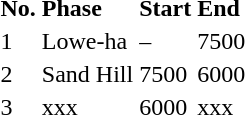<table style="text-align:left;">
<tr>
<th>No.</th>
<th>Phase</th>
<th>Start </th>
<th>End </th>
</tr>
<tr>
<td>1</td>
<td>Lowe-ha</td>
<td>–</td>
<td>7500</td>
</tr>
<tr>
<td>2</td>
<td>Sand Hill</td>
<td>7500</td>
<td>6000</td>
</tr>
<tr>
<td>3</td>
<td>xxx</td>
<td>6000</td>
<td>xxx</td>
</tr>
</table>
